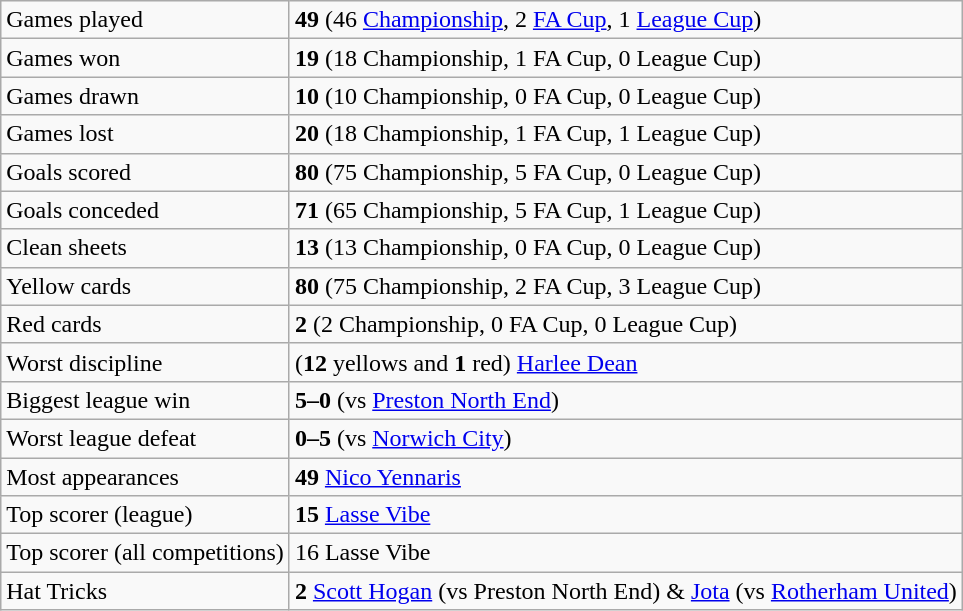<table class="wikitable">
<tr>
<td>Games played</td>
<td><strong>49</strong> (46 <a href='#'>Championship</a>, 2 <a href='#'>FA Cup</a>, 1 <a href='#'>League Cup</a>)</td>
</tr>
<tr>
<td>Games won</td>
<td><strong>19</strong> (18 Championship, 1 FA Cup, 0 League Cup)</td>
</tr>
<tr>
<td>Games drawn</td>
<td><strong>10</strong> (10 Championship, 0 FA Cup, 0 League Cup)</td>
</tr>
<tr>
<td>Games lost</td>
<td><strong>20</strong> (18 Championship, 1 FA Cup, 1 League Cup)</td>
</tr>
<tr>
<td>Goals scored</td>
<td><strong>80</strong> (75 Championship, 5 FA Cup, 0 League Cup)</td>
</tr>
<tr>
<td>Goals conceded</td>
<td><strong>71</strong> (65 Championship, 5 FA Cup, 1 League Cup)</td>
</tr>
<tr>
<td>Clean sheets</td>
<td><strong>13</strong> (13 Championship, 0 FA Cup, 0 League Cup)</td>
</tr>
<tr>
<td>Yellow cards</td>
<td><strong>80</strong> (75 Championship, 2 FA Cup, 3 League Cup)</td>
</tr>
<tr>
<td>Red cards</td>
<td><strong>2</strong> (2 Championship, 0 FA Cup, 0 League Cup)</td>
</tr>
<tr>
<td>Worst discipline</td>
<td>(<strong>12</strong> yellows and <strong>1</strong> red) <a href='#'>Harlee Dean</a></td>
</tr>
<tr>
<td>Biggest league win</td>
<td><strong>5–0</strong> (vs <a href='#'>Preston North End</a>)</td>
</tr>
<tr>
<td>Worst league defeat</td>
<td><strong>0–5</strong> (vs <a href='#'>Norwich City</a>)</td>
</tr>
<tr>
<td>Most appearances</td>
<td><strong>49</strong> <a href='#'>Nico Yennaris</a></td>
</tr>
<tr>
<td>Top scorer (league)</td>
<td><strong>15</strong> <a href='#'>Lasse Vibe</a></td>
</tr>
<tr>
<td>Top scorer (all competitions)</td>
<td>16 Lasse Vibe</td>
</tr>
<tr>
<td>Hat Tricks</td>
<td><strong>2</strong> <a href='#'>Scott Hogan</a> (vs Preston North End) & <a href='#'>Jota</a> (vs <a href='#'>Rotherham United</a>)</td>
</tr>
</table>
